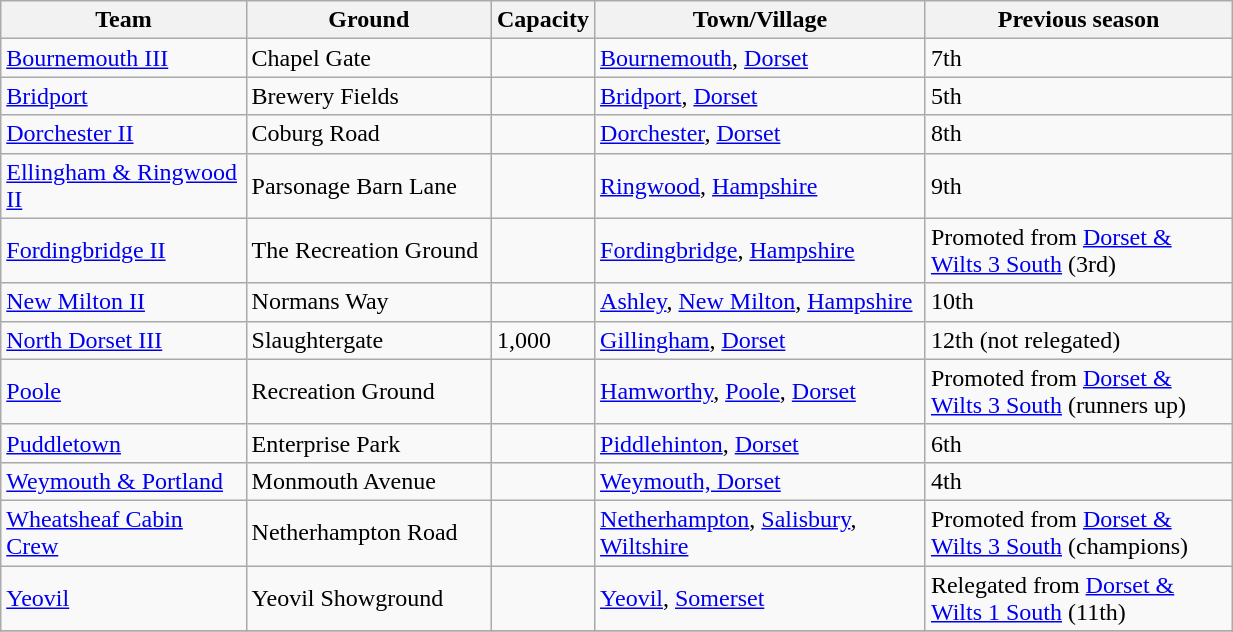<table class="wikitable sortable" width=65%>
<tr>
<th width=20%>Team</th>
<th width=20%>Ground</th>
<th width=8%>Capacity</th>
<th width=27%>Town/Village</th>
<th width=25%>Previous season</th>
</tr>
<tr>
<td><a href='#'>Bournemouth III</a></td>
<td>Chapel Gate</td>
<td></td>
<td><a href='#'>Bournemouth</a>, <a href='#'>Dorset</a></td>
<td>7th</td>
</tr>
<tr>
<td><a href='#'>Bridport</a></td>
<td>Brewery Fields</td>
<td></td>
<td><a href='#'>Bridport</a>, <a href='#'>Dorset</a></td>
<td>5th</td>
</tr>
<tr>
<td><a href='#'>Dorchester II</a></td>
<td>Coburg Road</td>
<td></td>
<td><a href='#'>Dorchester</a>, <a href='#'>Dorset</a></td>
<td>8th</td>
</tr>
<tr>
<td><a href='#'>Ellingham & Ringwood II</a></td>
<td>Parsonage Barn Lane</td>
<td></td>
<td><a href='#'>Ringwood</a>, <a href='#'>Hampshire</a></td>
<td>9th</td>
</tr>
<tr>
<td><a href='#'>Fordingbridge II</a></td>
<td>The Recreation Ground</td>
<td></td>
<td><a href='#'>Fordingbridge</a>, <a href='#'>Hampshire</a></td>
<td>Promoted from <a href='#'>Dorset & Wilts 3 South</a> (3rd)</td>
</tr>
<tr>
<td><a href='#'>New Milton II</a></td>
<td>Normans Way</td>
<td></td>
<td><a href='#'>Ashley</a>, <a href='#'>New Milton</a>, <a href='#'>Hampshire</a></td>
<td>10th</td>
</tr>
<tr>
<td><a href='#'>North Dorset III</a></td>
<td>Slaughtergate</td>
<td>1,000</td>
<td><a href='#'>Gillingham</a>, <a href='#'>Dorset</a></td>
<td>12th (not relegated)</td>
</tr>
<tr>
<td><a href='#'>Poole</a></td>
<td>Recreation Ground</td>
<td></td>
<td><a href='#'>Hamworthy</a>, <a href='#'>Poole</a>, <a href='#'>Dorset</a></td>
<td>Promoted from <a href='#'>Dorset & Wilts 3 South</a> (runners up)</td>
</tr>
<tr>
<td><a href='#'>Puddletown</a></td>
<td>Enterprise Park</td>
<td></td>
<td><a href='#'>Piddlehinton</a>, <a href='#'>Dorset</a></td>
<td>6th</td>
</tr>
<tr>
<td><a href='#'>Weymouth & Portland</a></td>
<td>Monmouth Avenue</td>
<td></td>
<td><a href='#'>Weymouth, Dorset</a></td>
<td>4th</td>
</tr>
<tr>
<td><a href='#'>Wheatsheaf Cabin Crew</a></td>
<td>Netherhampton Road</td>
<td></td>
<td><a href='#'>Netherhampton</a>, <a href='#'>Salisbury</a>, <a href='#'>Wiltshire</a></td>
<td>Promoted from <a href='#'>Dorset & Wilts 3 South</a> (champions)</td>
</tr>
<tr>
<td><a href='#'>Yeovil</a></td>
<td>Yeovil Showground</td>
<td></td>
<td><a href='#'>Yeovil</a>, <a href='#'>Somerset</a></td>
<td>Relegated from <a href='#'>Dorset & Wilts 1 South</a> (11th)</td>
</tr>
<tr>
</tr>
</table>
